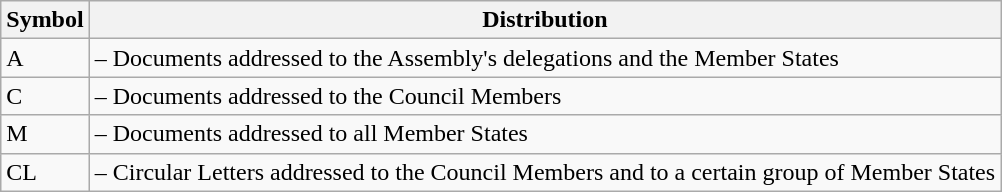<table class="wikitable">
<tr>
<th>Symbol</th>
<th>Distribution</th>
</tr>
<tr>
<td>A</td>
<td>– Documents addressed to the Assembly's delegations and the Member States</td>
</tr>
<tr>
<td>C</td>
<td>– Documents addressed to the Council Members</td>
</tr>
<tr>
<td>M</td>
<td>– Documents addressed to all Member States</td>
</tr>
<tr>
<td>CL</td>
<td>– Circular Letters addressed to the Council Members and to a certain group of Member States</td>
</tr>
</table>
